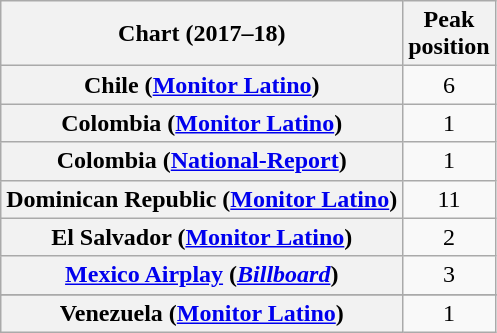<table class="wikitable sortable plainrowheaders" style="text-align:center">
<tr>
<th>Chart (2017–18)</th>
<th>Peak<br>position</th>
</tr>
<tr>
<th scope="row">Chile (<a href='#'>Monitor Latino</a>)</th>
<td>6</td>
</tr>
<tr>
<th scope="row">Colombia (<a href='#'>Monitor Latino</a>)</th>
<td>1</td>
</tr>
<tr>
<th scope="row">Colombia (<a href='#'>National-Report</a>)</th>
<td>1</td>
</tr>
<tr>
<th scope="row">Dominican Republic (<a href='#'>Monitor Latino</a>)</th>
<td>11</td>
</tr>
<tr>
<th scope="row">El Salvador (<a href='#'>Monitor Latino</a>)</th>
<td>2</td>
</tr>
<tr>
<th scope="row"><a href='#'>Mexico Airplay</a> (<em><a href='#'>Billboard</a></em>)</th>
<td>3</td>
</tr>
<tr>
</tr>
<tr>
</tr>
<tr>
</tr>
<tr>
</tr>
<tr>
</tr>
<tr>
<th scope="row">Venezuela (<a href='#'>Monitor Latino</a>)</th>
<td>1</td>
</tr>
</table>
